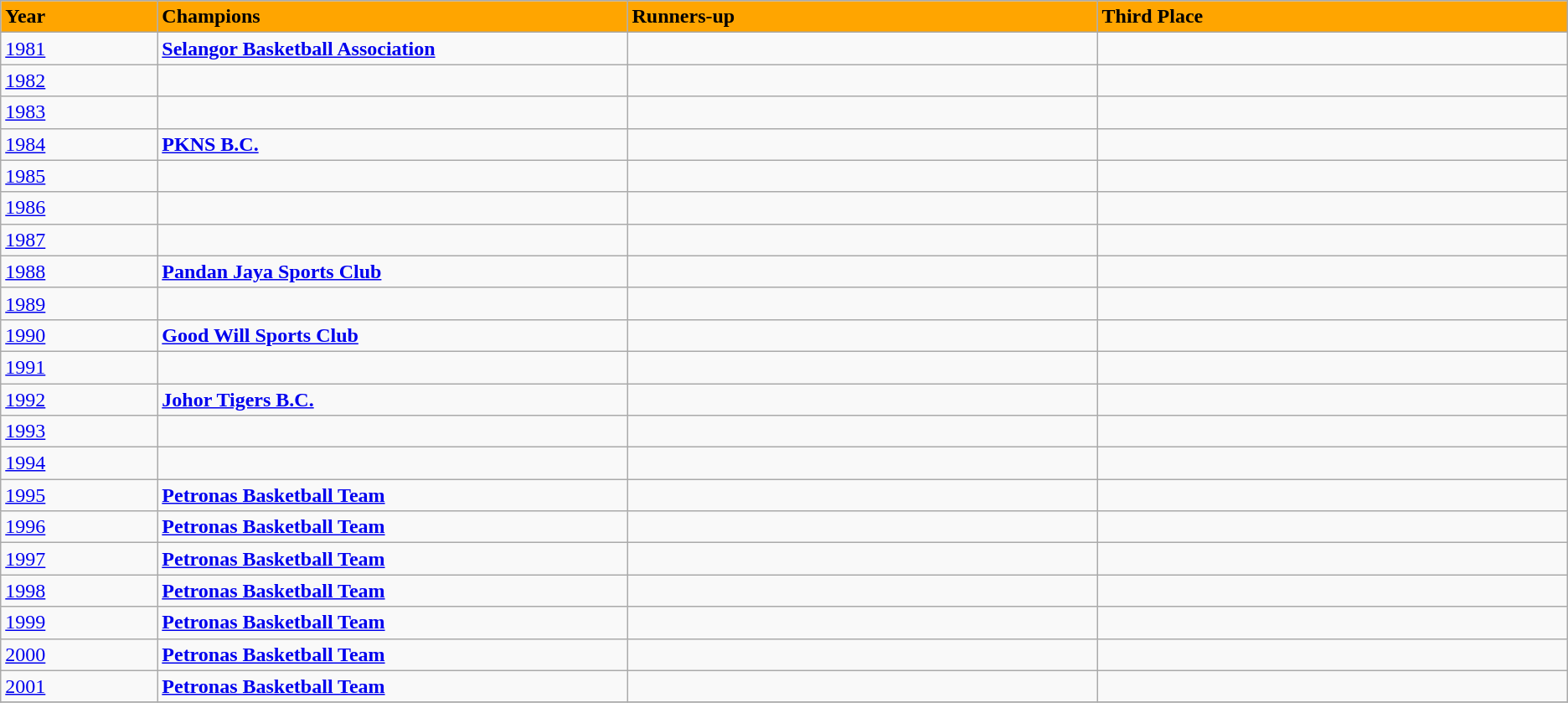<table class="wikitable">
<tr bgcolor=#ffa500 style="vertical-align: middle;">
<td width=5%><strong>Year</strong></td>
<td width=15%><strong>Champions</strong></td>
<td width=15%><strong>Runners-up</strong></td>
<td width=15%><strong>Third Place</strong></td>
</tr>
<tr>
<td><a href='#'>1981</a></td>
<td> <strong><a href='#'>Selangor Basketball Association</a></strong></td>
<td></td>
<td></td>
</tr>
<tr>
<td><a href='#'>1982</a></td>
<td></td>
<td></td>
<td></td>
</tr>
<tr>
<td><a href='#'>1983</a></td>
<td></td>
<td></td>
<td></td>
</tr>
<tr>
<td><a href='#'>1984</a></td>
<td> <strong><a href='#'>PKNS B.C.</a></strong></td>
<td></td>
<td></td>
</tr>
<tr>
<td><a href='#'>1985</a></td>
<td></td>
<td></td>
<td></td>
</tr>
<tr>
<td><a href='#'>1986</a></td>
<td></td>
<td></td>
<td></td>
</tr>
<tr>
<td><a href='#'>1987</a></td>
<td></td>
<td></td>
<td></td>
</tr>
<tr>
<td><a href='#'>1988</a></td>
<td> <strong><a href='#'>Pandan Jaya Sports Club</a></strong></td>
<td></td>
<td></td>
</tr>
<tr>
<td><a href='#'>1989</a></td>
<td></td>
<td></td>
<td></td>
</tr>
<tr>
<td><a href='#'>1990</a></td>
<td> <strong><a href='#'>Good Will Sports Club</a></strong></td>
<td></td>
<td></td>
</tr>
<tr>
<td><a href='#'>1991</a></td>
<td></td>
<td></td>
<td></td>
</tr>
<tr>
<td><a href='#'>1992</a></td>
<td> <strong><a href='#'>Johor Tigers B.C.</a></strong></td>
<td></td>
<td></td>
</tr>
<tr>
<td><a href='#'>1993</a></td>
<td></td>
<td></td>
<td></td>
</tr>
<tr>
<td><a href='#'>1994</a></td>
<td></td>
<td></td>
<td></td>
</tr>
<tr>
<td><a href='#'>1995</a></td>
<td> <strong><a href='#'>Petronas Basketball Team</a></strong></td>
<td></td>
<td></td>
</tr>
<tr>
<td><a href='#'>1996</a></td>
<td> <strong><a href='#'>Petronas Basketball Team</a></strong></td>
<td></td>
<td></td>
</tr>
<tr>
<td><a href='#'>1997</a></td>
<td> <strong><a href='#'>Petronas Basketball Team</a></strong></td>
<td></td>
<td></td>
</tr>
<tr>
<td><a href='#'>1998</a></td>
<td> <strong><a href='#'>Petronas Basketball Team</a></strong></td>
<td></td>
<td></td>
</tr>
<tr>
<td><a href='#'>1999</a></td>
<td> <strong><a href='#'>Petronas Basketball Team</a></strong></td>
<td></td>
<td></td>
</tr>
<tr>
<td><a href='#'>2000</a></td>
<td> <strong><a href='#'>Petronas Basketball Team</a></strong></td>
<td></td>
<td></td>
</tr>
<tr>
<td><a href='#'>2001</a></td>
<td> <strong><a href='#'>Petronas Basketball Team</a></strong></td>
<td></td>
<td></td>
</tr>
<tr>
</tr>
</table>
